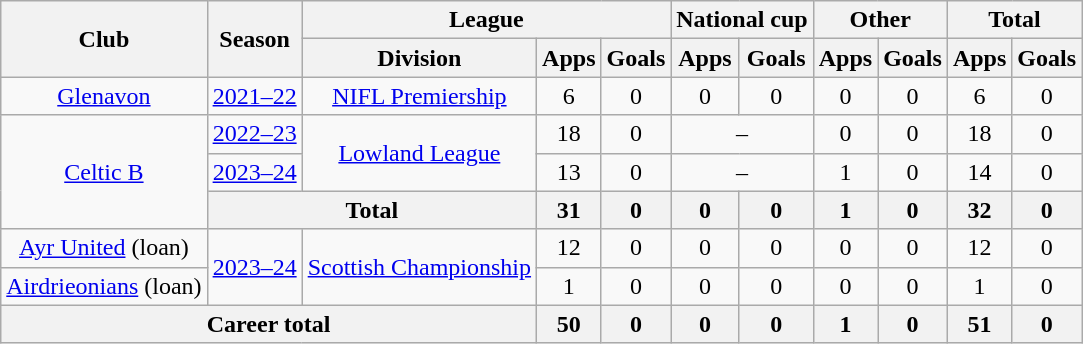<table class=wikitable style=text-align:center>
<tr>
<th rowspan=2>Club</th>
<th rowspan=2>Season</th>
<th colspan=3>League</th>
<th colspan=2>National cup</th>
<th colspan=2>Other</th>
<th colspan=2>Total</th>
</tr>
<tr>
<th>Division</th>
<th>Apps</th>
<th>Goals</th>
<th>Apps</th>
<th>Goals</th>
<th>Apps</th>
<th>Goals</th>
<th>Apps</th>
<th>Goals</th>
</tr>
<tr>
<td><a href='#'>Glenavon</a></td>
<td><a href='#'>2021–22</a></td>
<td><a href='#'>NIFL Premiership</a></td>
<td>6</td>
<td>0</td>
<td>0</td>
<td>0</td>
<td>0</td>
<td>0</td>
<td>6</td>
<td>0</td>
</tr>
<tr>
<td rowspan="3"><a href='#'>Celtic B</a></td>
<td><a href='#'>2022–23</a></td>
<td rowspan="2"><a href='#'>Lowland League</a></td>
<td>18</td>
<td>0</td>
<td colspan="2">–</td>
<td>0</td>
<td>0</td>
<td>18</td>
<td>0</td>
</tr>
<tr>
<td><a href='#'>2023–24</a></td>
<td>13</td>
<td>0</td>
<td colspan="2">–</td>
<td>1</td>
<td>0</td>
<td>14</td>
<td>0</td>
</tr>
<tr>
<th colspan=2>Total</th>
<th>31</th>
<th>0</th>
<th>0</th>
<th>0</th>
<th>1</th>
<th>0</th>
<th>32</th>
<th>0</th>
</tr>
<tr>
<td><a href='#'>Ayr United</a> (loan)</td>
<td rowspan="2"><a href='#'>2023–24</a></td>
<td rowspan="2"><a href='#'>Scottish Championship</a></td>
<td>12</td>
<td>0</td>
<td>0</td>
<td>0</td>
<td>0</td>
<td>0</td>
<td>12</td>
<td>0</td>
</tr>
<tr>
<td><a href='#'>Airdrieonians</a> (loan)</td>
<td>1</td>
<td>0</td>
<td>0</td>
<td>0</td>
<td>0</td>
<td>0</td>
<td>1</td>
<td>0</td>
</tr>
<tr>
<th colspan=3>Career total</th>
<th>50</th>
<th>0</th>
<th>0</th>
<th>0</th>
<th>1</th>
<th>0</th>
<th>51</th>
<th>0</th>
</tr>
</table>
